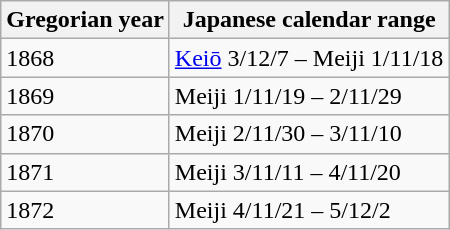<table class="wikitable">
<tr>
<th>Gregorian year</th>
<th>Japanese calendar range</th>
</tr>
<tr>
<td>1868</td>
<td><a href='#'>Keiō</a> 3/12/7 – Meiji 1/11/18</td>
</tr>
<tr>
<td>1869</td>
<td>Meiji 1/11/19 – 2/11/29</td>
</tr>
<tr>
<td>1870</td>
<td>Meiji 2/11/30 – 3/11/10</td>
</tr>
<tr>
<td>1871</td>
<td>Meiji 3/11/11 – 4/11/20</td>
</tr>
<tr>
<td>1872</td>
<td>Meiji 4/11/21 – 5/12/2</td>
</tr>
</table>
